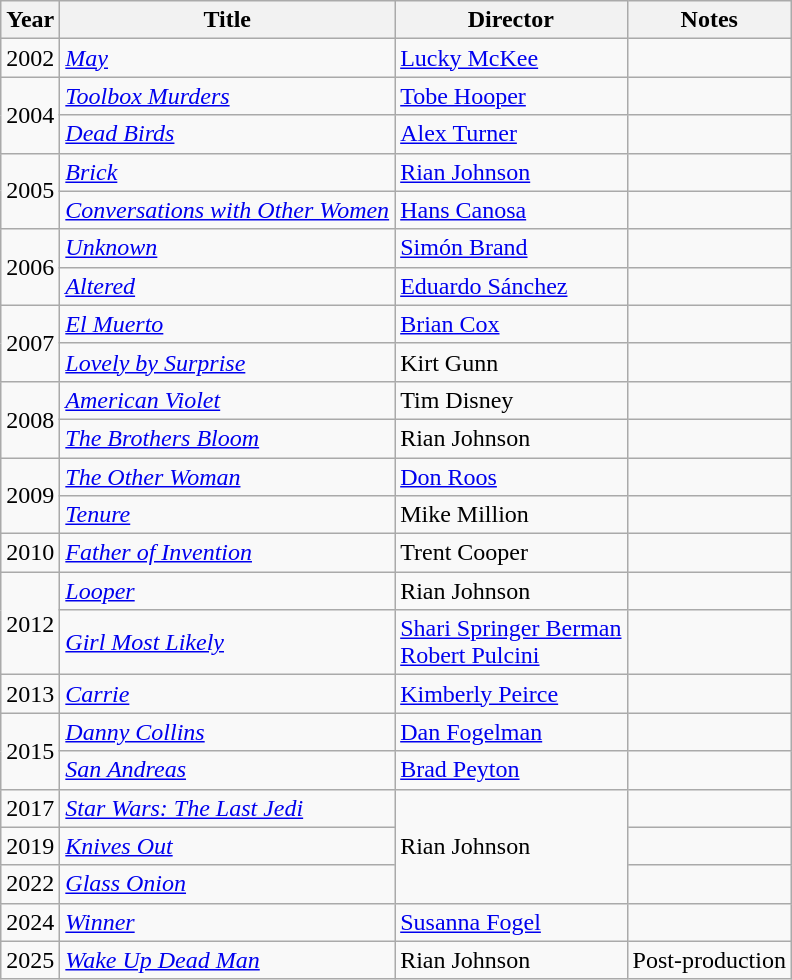<table class="wikitable">
<tr>
<th>Year</th>
<th>Title</th>
<th>Director</th>
<th>Notes</th>
</tr>
<tr>
<td>2002</td>
<td><em><a href='#'>May</a></em></td>
<td><a href='#'>Lucky McKee</a></td>
<td></td>
</tr>
<tr>
<td rowspan=2>2004</td>
<td><em><a href='#'>Toolbox Murders</a></em></td>
<td><a href='#'>Tobe Hooper</a></td>
<td></td>
</tr>
<tr>
<td><em><a href='#'>Dead Birds</a></em></td>
<td><a href='#'>Alex Turner</a></td>
<td></td>
</tr>
<tr>
<td rowspan=2>2005</td>
<td><em><a href='#'>Brick</a></em></td>
<td><a href='#'>Rian Johnson</a></td>
<td></td>
</tr>
<tr>
<td><em><a href='#'>Conversations with Other Women</a></em></td>
<td><a href='#'>Hans Canosa</a></td>
<td></td>
</tr>
<tr>
<td rowspan=2>2006</td>
<td><em><a href='#'>Unknown</a></em></td>
<td><a href='#'>Simón Brand</a></td>
<td></td>
</tr>
<tr>
<td><em><a href='#'>Altered</a></em></td>
<td><a href='#'>Eduardo Sánchez</a></td>
<td></td>
</tr>
<tr>
<td rowspan=2>2007</td>
<td><em><a href='#'>El Muerto</a></em></td>
<td><a href='#'>Brian Cox</a></td>
<td></td>
</tr>
<tr>
<td><em><a href='#'>Lovely by Surprise</a></em></td>
<td>Kirt Gunn</td>
<td></td>
</tr>
<tr>
<td rowspan=2>2008</td>
<td><em><a href='#'>American Violet</a></em></td>
<td>Tim Disney</td>
<td></td>
</tr>
<tr>
<td><em><a href='#'>The Brothers Bloom</a></em></td>
<td>Rian Johnson</td>
<td></td>
</tr>
<tr>
<td rowspan=2>2009</td>
<td><em><a href='#'>The Other Woman</a></em></td>
<td><a href='#'>Don Roos</a></td>
<td></td>
</tr>
<tr>
<td><em><a href='#'>Tenure</a></em></td>
<td>Mike Million</td>
<td></td>
</tr>
<tr>
<td>2010</td>
<td><em><a href='#'>Father of Invention</a></em></td>
<td>Trent Cooper</td>
<td></td>
</tr>
<tr>
<td rowspan=2>2012</td>
<td><em><a href='#'>Looper</a></em></td>
<td>Rian Johnson</td>
<td></td>
</tr>
<tr>
<td><em><a href='#'>Girl Most Likely</a></em></td>
<td><a href='#'>Shari Springer Berman<br>Robert Pulcini</a></td>
<td></td>
</tr>
<tr>
<td>2013</td>
<td><em><a href='#'>Carrie</a></em></td>
<td><a href='#'>Kimberly Peirce</a></td>
<td></td>
</tr>
<tr>
<td rowspan=2>2015</td>
<td><em><a href='#'>Danny Collins</a></em></td>
<td><a href='#'>Dan Fogelman</a></td>
<td></td>
</tr>
<tr>
<td><em><a href='#'>San Andreas</a></em></td>
<td><a href='#'>Brad Peyton</a></td>
<td></td>
</tr>
<tr>
<td>2017</td>
<td><em><a href='#'>Star Wars: The Last Jedi</a></em></td>
<td rowspan=3>Rian Johnson</td>
<td></td>
</tr>
<tr>
<td>2019</td>
<td><em><a href='#'>Knives Out</a></em></td>
<td></td>
</tr>
<tr>
<td>2022</td>
<td><em><a href='#'>Glass Onion</a></em></td>
<td></td>
</tr>
<tr>
<td>2024</td>
<td><em><a href='#'>Winner</a></em></td>
<td><a href='#'>Susanna Fogel</a></td>
<td></td>
</tr>
<tr>
<td>2025</td>
<td><em><a href='#'>Wake Up Dead Man</a></em></td>
<td>Rian Johnson</td>
<td>Post-production</td>
</tr>
</table>
